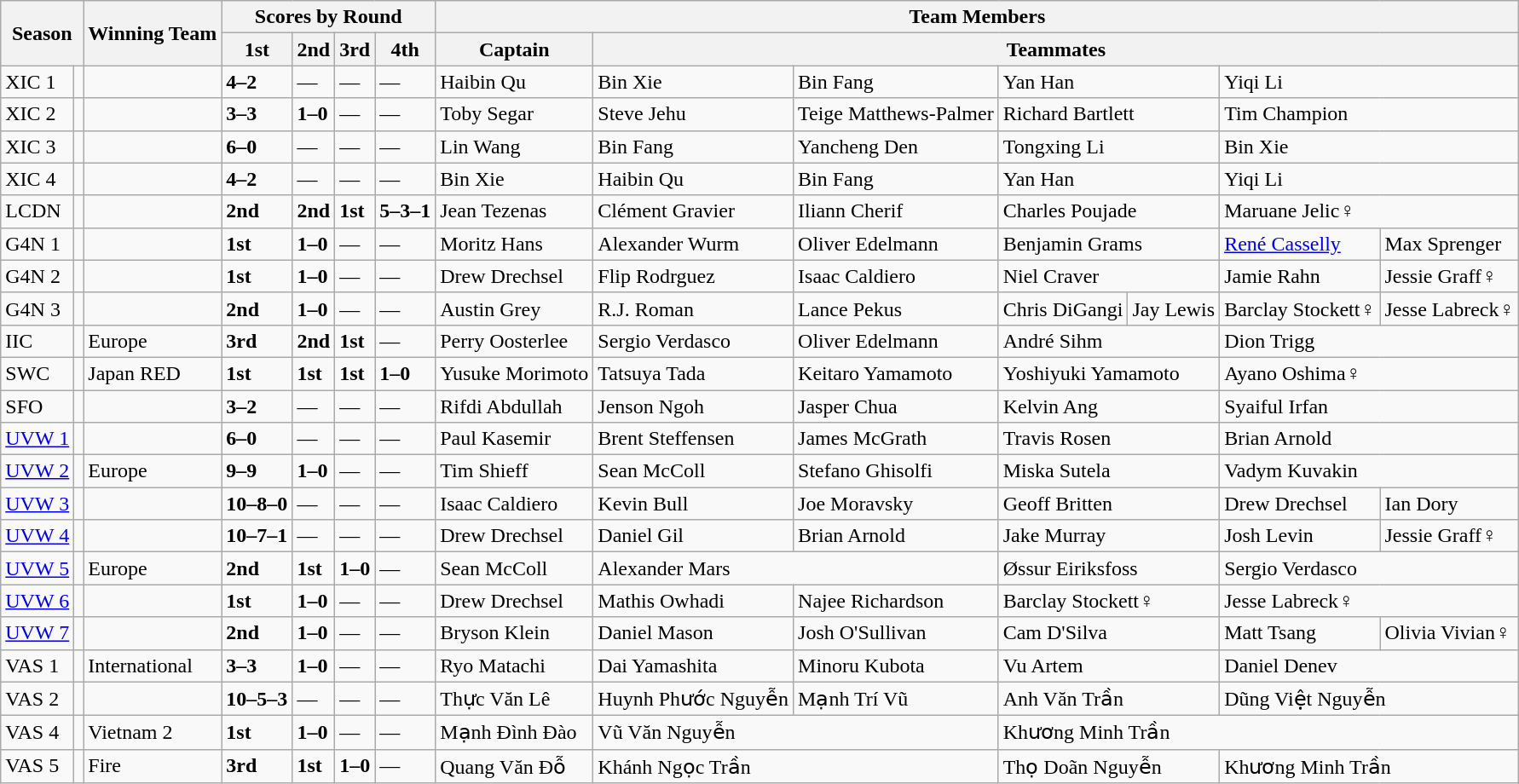<table class="wikitable defaultcenter">
<tr>
<th colspan="2" rowspan="2">Season</th>
<th rowspan="2">Winning Team</th>
<th colspan="4">Scores by Round</th>
<th colspan="7">Team Members</th>
</tr>
<tr>
<th>1st</th>
<th>2nd</th>
<th>3rd</th>
<th>4th</th>
<th>Captain</th>
<th colspan="6">Teammates</th>
</tr>
<tr>
<td> XIC 1</td>
<td></td>
<td></td>
<td><strong>4–2</strong></td>
<td>—</td>
<td>—</td>
<td>—</td>
<td>Haibin Qu</td>
<td>Bin Xie</td>
<td>Bin Fang</td>
<td colspan="2">Yan Han</td>
<td colspan="2">Yiqi Li</td>
</tr>
<tr>
<td> XIC 2</td>
<td></td>
<td></td>
<td><strong>3–3</strong></td>
<td><strong>1–0</strong></td>
<td>—</td>
<td>—</td>
<td>Toby Segar</td>
<td>Steve Jehu</td>
<td>Teige Matthews-Palmer</td>
<td colspan="2">Richard Bartlett</td>
<td colspan="2">Tim Champion</td>
</tr>
<tr>
<td> XIC 3</td>
<td></td>
<td></td>
<td><strong>6–0</strong></td>
<td>—</td>
<td>—</td>
<td>—</td>
<td>Lin Wang</td>
<td>Bin Fang</td>
<td>Yancheng Den</td>
<td colspan="2">Tongxing Li</td>
<td colspan="2">Bin Xie</td>
</tr>
<tr>
<td> XIC 4</td>
<td></td>
<td></td>
<td><strong>4–2</strong></td>
<td>—</td>
<td>—</td>
<td>—</td>
<td>Bin Xie</td>
<td>Haibin Qu</td>
<td>Bin Fang</td>
<td colspan="2">Yan Han</td>
<td colspan="2">Yiqi Li</td>
</tr>
<tr>
<td> LCDN</td>
<td></td>
<td></td>
<td><strong>2nd</strong></td>
<td><strong>2nd</strong></td>
<td><strong>1st</strong></td>
<td><strong>5–3–1</strong></td>
<td>Jean Tezenas</td>
<td>Clément Gravier</td>
<td>Iliann Cherif</td>
<td colspan="2">Charles Poujade</td>
<td colspan="2">Maruane Jelic♀</td>
</tr>
<tr>
<td> G4N 1</td>
<td></td>
<td></td>
<td><strong>1st</strong></td>
<td><strong>1–0</strong></td>
<td>—</td>
<td>—</td>
<td>Moritz Hans</td>
<td>Alexander Wurm</td>
<td>Oliver Edelmann</td>
<td colspan="2">Benjamin Grams</td>
<td><a href='#'>René Casselly</a></td>
<td>Max Sprenger</td>
</tr>
<tr>
<td> G4N 2</td>
<td></td>
<td></td>
<td><strong>1st</strong></td>
<td><strong>1–0</strong></td>
<td>—</td>
<td>—</td>
<td>Drew Drechsel</td>
<td>Flip Rodrguez</td>
<td>Isaac Caldiero</td>
<td colspan="2">Niel Craver</td>
<td>Jamie Rahn</td>
<td>Jessie Graff♀</td>
</tr>
<tr>
<td> G4N 3</td>
<td></td>
<td></td>
<td><strong>2nd</strong></td>
<td><strong>1–0</strong></td>
<td>—</td>
<td>—</td>
<td>Austin Grey</td>
<td>R.J. Roman</td>
<td>Lance Pekus</td>
<td>Chris DiGangi</td>
<td>Jay Lewis</td>
<td>Barclay Stockett♀</td>
<td>Jesse Labreck♀</td>
</tr>
<tr>
<td> IIC</td>
<td></td>
<td> Europe</td>
<td><strong>3rd</strong></td>
<td><strong>2nd</strong></td>
<td><strong>1st</strong></td>
<td>—</td>
<td> Perry Oosterlee</td>
<td> Sergio Verdasco</td>
<td> Oliver Edelmann</td>
<td colspan="2"> André Sihm</td>
<td colspan="2"> Dion Trigg</td>
</tr>
<tr>
<td> SWC</td>
<td></td>
<td> Japan RED</td>
<td><strong>1st</strong></td>
<td><strong>1st</strong></td>
<td><strong>1st</strong></td>
<td><strong>1–0</strong></td>
<td>Yusuke Morimoto</td>
<td>Tatsuya Tada</td>
<td>Keitaro Yamamoto</td>
<td colspan="2">Yoshiyuki Yamamoto</td>
<td colspan="2">Ayano Oshima♀</td>
</tr>
<tr>
<td> SFO</td>
<td></td>
<td></td>
<td><strong>3–2</strong></td>
<td>—</td>
<td>—</td>
<td>—</td>
<td>Rifdi Abdullah</td>
<td>Jenson Ngoh</td>
<td>Jasper Chua</td>
<td colspan="2">Kelvin Ang</td>
<td colspan="2">Syaiful Irfan</td>
</tr>
<tr>
<td> <a href='#'>UVW 1</a></td>
<td></td>
<td></td>
<td><strong>6–0</strong></td>
<td>—</td>
<td>—</td>
<td>—</td>
<td>Paul Kasemir</td>
<td>Brent Steffensen</td>
<td>James McGrath</td>
<td colspan="2">Travis Rosen</td>
<td colspan="2">Brian Arnold</td>
</tr>
<tr>
<td> <a href='#'>UVW 2</a></td>
<td></td>
<td> Europe</td>
<td><strong>9–9</strong></td>
<td><strong>1–0</strong></td>
<td>—</td>
<td>—</td>
<td> Tim Shieff</td>
<td> Sean McColl</td>
<td> Stefano Ghisolfi</td>
<td colspan="2"> Miska Sutela</td>
<td colspan="2"> Vadym Kuvakin</td>
</tr>
<tr>
<td> <a href='#'>UVW 3</a></td>
<td></td>
<td></td>
<td><strong>10–8–0</strong></td>
<td>—</td>
<td>—</td>
<td>—</td>
<td>Isaac Caldiero</td>
<td>Kevin Bull</td>
<td>Joe Moravsky</td>
<td colspan="2">Geoff Britten</td>
<td>Drew Drechsel</td>
<td>Ian Dory</td>
</tr>
<tr>
<td> <a href='#'>UVW 4</a></td>
<td></td>
<td></td>
<td><strong>10–7–1</strong></td>
<td>—</td>
<td>—</td>
<td>—</td>
<td>Drew Drechsel</td>
<td>Daniel Gil</td>
<td>Brian Arnold</td>
<td colspan="2">Jake Murray</td>
<td>Josh Levin</td>
<td>Jessie Graff♀</td>
</tr>
<tr>
<td> <a href='#'>UVW 5</a></td>
<td></td>
<td> Europe</td>
<td><strong>2nd</strong></td>
<td><strong>1st</strong></td>
<td><strong>1–0</strong></td>
<td>—</td>
<td> Sean McColl</td>
<td colspan="2"> Alexander Mars</td>
<td colspan="2"> Øssur Eiriksfoss</td>
<td colspan="2"> Sergio Verdasco</td>
</tr>
<tr>
<td> <a href='#'>UVW 6</a></td>
<td></td>
<td></td>
<td><strong>1st</strong></td>
<td><strong>1–0</strong></td>
<td>—</td>
<td>—</td>
<td>Drew Drechsel</td>
<td>Mathis Owhadi</td>
<td>Najee Richardson</td>
<td colspan="2">Barclay Stockett♀</td>
<td colspan="2">Jesse Labreck♀</td>
</tr>
<tr>
<td> <a href='#'>UVW 7</a></td>
<td></td>
<td></td>
<td><strong>2nd</strong></td>
<td><strong>1–0</strong></td>
<td>—</td>
<td>—</td>
<td>Bryson Klein</td>
<td>Daniel Mason</td>
<td>Josh O'Sullivan</td>
<td colspan="2">Cam D'Silva</td>
<td>Matt Tsang</td>
<td>Olivia Vivian♀</td>
</tr>
<tr>
<td> VAS 1</td>
<td></td>
<td> International</td>
<td><strong>3–3</strong></td>
<td><strong>1–0</strong></td>
<td>—</td>
<td>—</td>
<td> Ryo Matachi</td>
<td> Dai Yamashita</td>
<td> Minoru Kubota</td>
<td colspan="2"> Vu Artem</td>
<td colspan="2"> Daniel Denev</td>
</tr>
<tr>
<td> VAS 2</td>
<td></td>
<td></td>
<td><strong>10–5–3</strong></td>
<td>—</td>
<td>—</td>
<td>—</td>
<td>Thực Văn Lê</td>
<td>Huynh Phước Nguyễn</td>
<td>Mạnh Trí Vũ</td>
<td colspan="2">Anh Văn Trần</td>
<td colspan="2">Dũng Việt Nguyễn</td>
</tr>
<tr>
<td> VAS 4</td>
<td></td>
<td> Vietnam 2</td>
<td><strong>1st</strong></td>
<td><strong>1–0</strong></td>
<td>—</td>
<td>—</td>
<td>Mạnh Đình Đào</td>
<td colspan="2">Vũ Văn Nguyễn</td>
<td colspan="4">Khương Minh Trần</td>
</tr>
<tr>
<td> VAS 5</td>
<td></td>
<td> Fire</td>
<td><strong>3rd</strong></td>
<td><strong>1st</strong></td>
<td><strong>1–0</strong></td>
<td>—</td>
<td>Quang Văn Đỗ</td>
<td colspan="2">Khánh Ngọc Trần</td>
<td colspan="2">Thọ Doãn Nguyễn</td>
<td colspan="2">Khương Minh Trần</td>
</tr>
</table>
